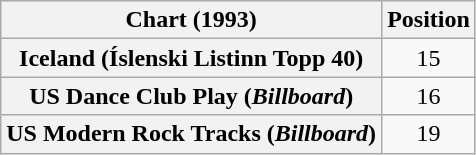<table class="wikitable sortable plainrowheaders">
<tr>
<th>Chart (1993)</th>
<th>Position</th>
</tr>
<tr>
<th scope="row">Iceland (Íslenski Listinn Topp 40)</th>
<td align="center">15</td>
</tr>
<tr>
<th scope="row">US Dance Club Play (<em>Billboard</em>)</th>
<td align="center">16</td>
</tr>
<tr>
<th scope="row">US Modern Rock Tracks (<em>Billboard</em>)</th>
<td align="center">19</td>
</tr>
</table>
